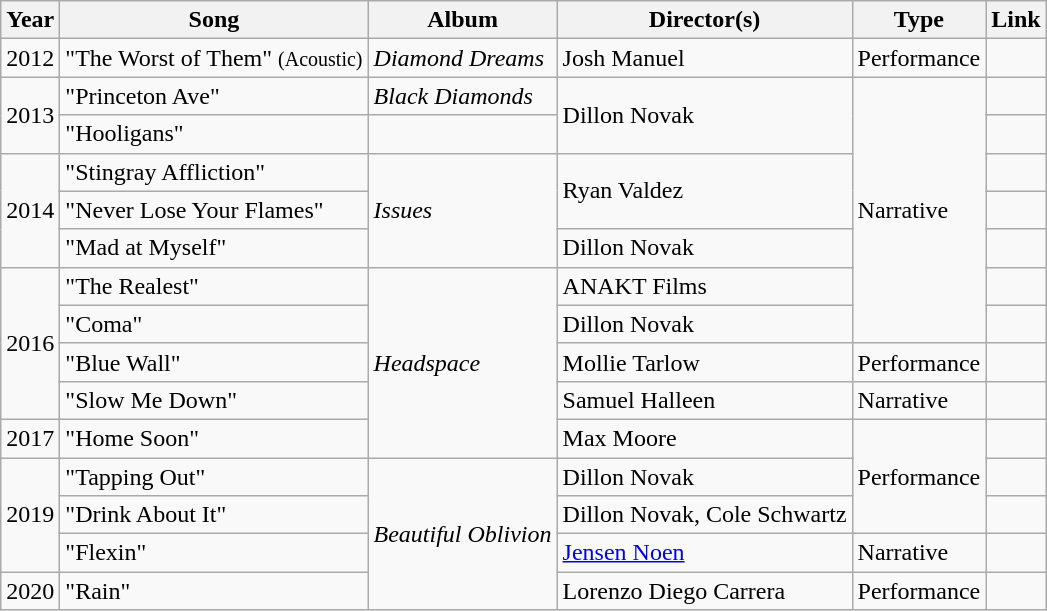<table class="wikitable">
<tr>
<th>Year</th>
<th>Song</th>
<th>Album</th>
<th>Director(s)</th>
<th>Type</th>
<th>Link</th>
</tr>
<tr>
<td>2012</td>
<td>"The Worst of Them" <small>(Acoustic)</small></td>
<td><em>Diamond Dreams</em></td>
<td>Josh Manuel</td>
<td>Performance</td>
<td></td>
</tr>
<tr>
<td rowspan=2>2013</td>
<td>"Princeton Ave"</td>
<td><em>Black Diamonds</em></td>
<td rowspan=2>Dillon Novak</td>
<td rowspan=7>Narrative</td>
<td></td>
</tr>
<tr>
<td>"Hooligans"</td>
<td></td>
<td></td>
</tr>
<tr>
<td rowspan=3>2014</td>
<td>"Stingray Affliction"</td>
<td rowspan=3><em>Issues</em></td>
<td rowspan=2>Ryan Valdez</td>
<td></td>
</tr>
<tr>
<td>"Never Lose Your Flames"</td>
<td></td>
</tr>
<tr>
<td>"Mad at Myself"</td>
<td>Dillon Novak</td>
<td></td>
</tr>
<tr>
<td rowspan=4>2016</td>
<td>"The Realest"</td>
<td rowspan=5><em>Headspace</em></td>
<td>ANAKT Films</td>
<td></td>
</tr>
<tr>
<td>"Coma"</td>
<td>Dillon Novak</td>
<td></td>
</tr>
<tr>
<td>"Blue Wall"</td>
<td>Mollie Tarlow</td>
<td>Performance</td>
<td></td>
</tr>
<tr>
<td>"Slow Me Down"</td>
<td>Samuel Halleen</td>
<td>Narrative</td>
<td></td>
</tr>
<tr>
<td>2017</td>
<td>"Home Soon"</td>
<td>Max Moore</td>
<td rowspan="3">Performance</td>
<td></td>
</tr>
<tr>
<td rowspan="3">2019</td>
<td>"Tapping Out"</td>
<td rowspan="4"><em>Beautiful Oblivion</em></td>
<td>Dillon Novak</td>
<td></td>
</tr>
<tr>
<td>"Drink About It"</td>
<td>Dillon Novak, Cole Schwartz</td>
<td></td>
</tr>
<tr>
<td>"Flexin"</td>
<td><a href='#'>Jensen Noen</a></td>
<td>Narrative</td>
<td></td>
</tr>
<tr>
<td>2020</td>
<td>"Rain"</td>
<td>Lorenzo Diego Carrera</td>
<td>Performance</td>
<td></td>
</tr>
</table>
